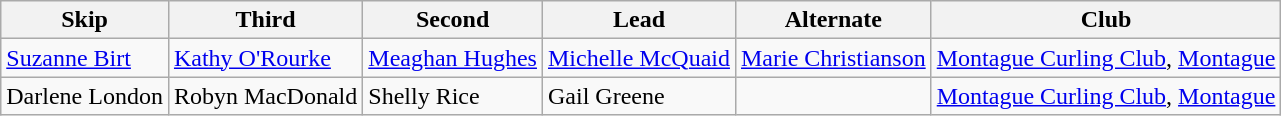<table class="wikitable">
<tr>
<th scope="col">Skip</th>
<th scope="col">Third</th>
<th scope="col">Second</th>
<th scope="col">Lead</th>
<th scope="col">Alternate</th>
<th scope="col">Club</th>
</tr>
<tr>
<td><a href='#'>Suzanne Birt</a></td>
<td><a href='#'>Kathy O'Rourke</a></td>
<td><a href='#'>Meaghan Hughes</a></td>
<td><a href='#'>Michelle McQuaid</a></td>
<td><a href='#'>Marie Christianson</a></td>
<td><a href='#'>Montague Curling Club</a>, <a href='#'>Montague</a></td>
</tr>
<tr>
<td>Darlene London</td>
<td>Robyn MacDonald</td>
<td>Shelly Rice</td>
<td>Gail Greene</td>
<td></td>
<td><a href='#'>Montague Curling Club</a>, <a href='#'>Montague</a></td>
</tr>
</table>
